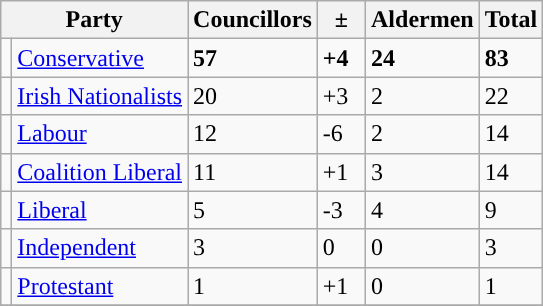<table class="wikitable">
<tr>
<th colspan="2">Party</th>
<th>Councillors</th>
<th>  ±  </th>
<th>Aldermen</th>
<th>Total</th>
</tr>
<tr>
<td style="background-color: "></td>
<td><a href='#'>Conservative</a></td>
<td><strong>57</strong></td>
<td><strong>+4</strong></td>
<td><strong>24</strong></td>
<td><strong>83</strong></td>
</tr>
<tr>
<td style="background-color: "></td>
<td><a href='#'>Irish Nationalists</a></td>
<td>20</td>
<td>+3</td>
<td>2</td>
<td>22</td>
</tr>
<tr>
<td style="background-color: "></td>
<td><a href='#'>Labour</a></td>
<td>12</td>
<td>-6</td>
<td>2</td>
<td>14</td>
</tr>
<tr>
<td style="background-color: "></td>
<td><a href='#'>Coalition Liberal</a></td>
<td>11</td>
<td>+1</td>
<td>3</td>
<td>14</td>
</tr>
<tr>
<td style="background-color: "></td>
<td><a href='#'>Liberal</a></td>
<td>5</td>
<td>-3</td>
<td>4</td>
<td>9</td>
</tr>
<tr>
<td style="background-color: "></td>
<td><a href='#'>Independent</a></td>
<td>3</td>
<td>0</td>
<td>0</td>
<td>3</td>
</tr>
<tr>
<td style="background-color: "></td>
<td><a href='#'>Protestant</a></td>
<td>1</td>
<td>+1</td>
<td>0</td>
<td>1</td>
</tr>
<tr>
</tr>
</table>
